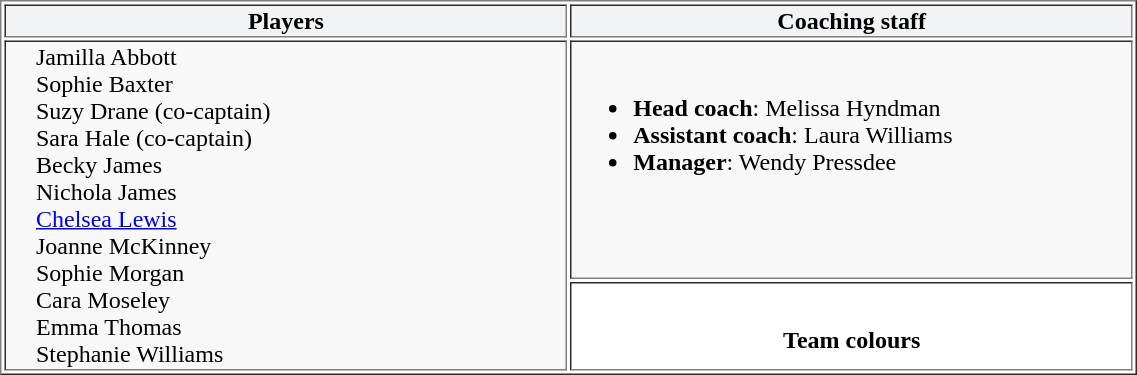<table width=60% border=1>
<tr align=center bgcolor=#F2F3F4>
<td width=30%><strong>Players</strong></td>
<td width=30%><strong>Coaching staff</strong></td>
</tr>
<tr valign=top>
<td rowspan=2 style=padding-left:20px bgcolor=#F8F8F8>Jamilla Abbott<br>Sophie Baxter<br>Suzy Drane <span>(co-captain)</span><br>Sara Hale <span>(co-captain)</span><br>Becky James<br>Nichola James<br><a href='#'>Chelsea Lewis</a><br>Joanne McKinney<br>Sophie Morgan<br>Cara Moseley<br>Emma Thomas<br>Stephanie Williams</td>
<td bgcolor=#F8F8F8><br><ul><li><strong>Head coach</strong>:  Melissa Hyndman</li><li><strong>Assistant coach</strong>: Laura Williams</li><li><strong>Manager</strong>: Wendy Pressdee</li></ul></td>
</tr>
<tr>
<td valign=center><br><table align=center cellspacing=0 cellpadding=0>
<tr>
<td bgcolor=red></td>
</tr>
<tr>
<td bgcolor=red></td>
</tr>
<tr>
<td align=center><strong>Team colours</strong></td>
</tr>
</table>
</td>
</tr>
</table>
